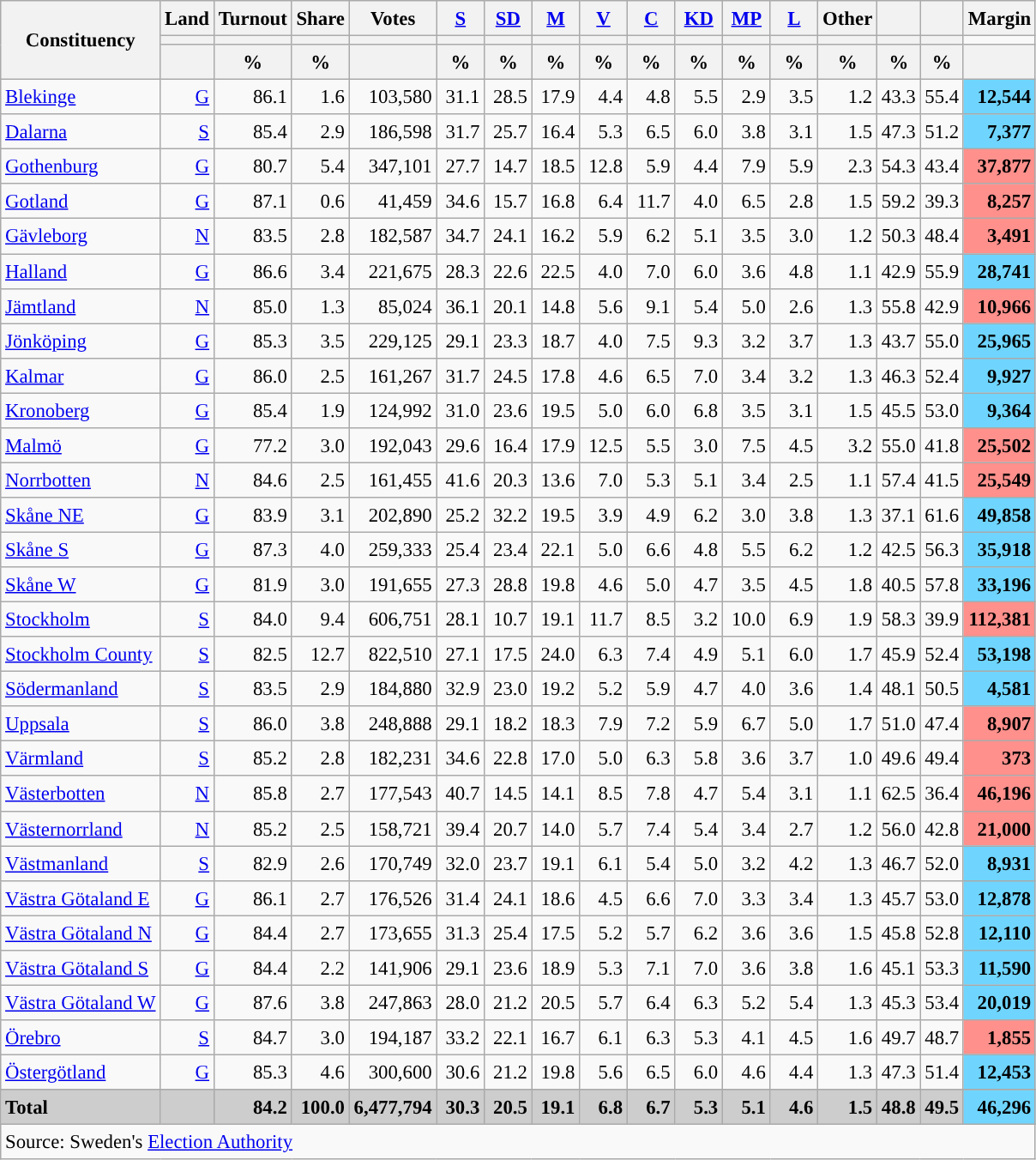<table class="wikitable sortable" style="text-align:right; font-size:95%; line-height:20px;">
<tr>
<th rowspan="3">Constituency</th>
<th>Land</th>
<th>Turnout</th>
<th>Share</th>
<th>Votes</th>
<th width="30px" class="unsortable"><a href='#'>S</a></th>
<th width="30px" class="unsortable"><a href='#'>SD</a></th>
<th width="30px" class="unsortable"><a href='#'>M</a></th>
<th width="30px" class="unsortable"><a href='#'>V</a></th>
<th width="30px" class="unsortable"><a href='#'>C</a></th>
<th width="30px" class="unsortable"><a href='#'>KD</a></th>
<th width="30px" class="unsortable"><a href='#'>MP</a></th>
<th width="30px" class="unsortable"><a href='#'>L</a></th>
<th width="30px" class="unsortable">Other</th>
<th></th>
<th></th>
<th>Margin</th>
</tr>
<tr>
<th></th>
<th></th>
<th></th>
<th></th>
<th style="background:"></th>
<th style="background:"></th>
<th style="background:"></th>
<th style="background:"></th>
<th style="background:"></th>
<th style="background:"></th>
<th style="background:"></th>
<th style="background:"></th>
<th style="background:"></th>
<th style="background:"></th>
<th style="background:"></th>
</tr>
<tr>
<th></th>
<th data-sort-type="number">%</th>
<th data-sort-type="number">%</th>
<th></th>
<th data-sort-type="number">%</th>
<th data-sort-type="number">%</th>
<th data-sort-type="number">%</th>
<th data-sort-type="number">%</th>
<th data-sort-type="number">%</th>
<th data-sort-type="number">%</th>
<th data-sort-type="number">%</th>
<th data-sort-type="number">%</th>
<th data-sort-type="number">%</th>
<th data-sort-type="number">%</th>
<th data-sort-type="number">%</th>
<th data-sort-type="number"></th>
</tr>
<tr>
<td align="left"><a href='#'>Blekinge</a></td>
<td><a href='#'>G</a></td>
<td>86.1</td>
<td>1.6</td>
<td>103,580</td>
<td>31.1</td>
<td>28.5</td>
<td>17.9</td>
<td>4.4</td>
<td>4.8</td>
<td>5.5</td>
<td>2.9</td>
<td>3.5</td>
<td>1.2</td>
<td>43.3</td>
<td>55.4</td>
<td bgcolor=#6fd5fe><strong>12,544</strong></td>
</tr>
<tr>
<td align="left"><a href='#'>Dalarna</a></td>
<td><a href='#'>S</a></td>
<td>85.4</td>
<td>2.9</td>
<td>186,598</td>
<td>31.7</td>
<td>25.7</td>
<td>16.4</td>
<td>5.3</td>
<td>6.5</td>
<td>6.0</td>
<td>3.8</td>
<td>3.1</td>
<td>1.5</td>
<td>47.3</td>
<td>51.2</td>
<td bgcolor=#6fd5fe><strong>7,377</strong></td>
</tr>
<tr>
<td align="left"><a href='#'>Gothenburg</a></td>
<td><a href='#'>G</a></td>
<td>80.7</td>
<td>5.4</td>
<td>347,101</td>
<td>27.7</td>
<td>14.7</td>
<td>18.5</td>
<td>12.8</td>
<td>5.9</td>
<td>4.4</td>
<td>7.9</td>
<td>5.9</td>
<td>2.3</td>
<td>54.3</td>
<td>43.4</td>
<td bgcolor=#ff908c><strong>37,877</strong></td>
</tr>
<tr>
<td align="left"><a href='#'>Gotland</a></td>
<td><a href='#'>G</a></td>
<td>87.1</td>
<td>0.6</td>
<td>41,459</td>
<td>34.6</td>
<td>15.7</td>
<td>16.8</td>
<td>6.4</td>
<td>11.7</td>
<td>4.0</td>
<td>6.5</td>
<td>2.8</td>
<td>1.5</td>
<td>59.2</td>
<td>39.3</td>
<td bgcolor=#ff908c><strong>8,257</strong></td>
</tr>
<tr>
<td align="left"><a href='#'>Gävleborg</a></td>
<td><a href='#'>N</a></td>
<td>83.5</td>
<td>2.8</td>
<td>182,587</td>
<td>34.7</td>
<td>24.1</td>
<td>16.2</td>
<td>5.9</td>
<td>6.2</td>
<td>5.1</td>
<td>3.5</td>
<td>3.0</td>
<td>1.2</td>
<td>50.3</td>
<td>48.4</td>
<td bgcolor=#ff908c><strong>3,491</strong></td>
</tr>
<tr>
<td align="left"><a href='#'>Halland</a></td>
<td><a href='#'>G</a></td>
<td>86.6</td>
<td>3.4</td>
<td>221,675</td>
<td>28.3</td>
<td>22.6</td>
<td>22.5</td>
<td>4.0</td>
<td>7.0</td>
<td>6.0</td>
<td>3.6</td>
<td>4.8</td>
<td>1.1</td>
<td>42.9</td>
<td>55.9</td>
<td bgcolor=#6fd5fe><strong>28,741</strong></td>
</tr>
<tr>
<td align="left"><a href='#'>Jämtland</a></td>
<td><a href='#'>N</a></td>
<td>85.0</td>
<td>1.3</td>
<td>85,024</td>
<td>36.1</td>
<td>20.1</td>
<td>14.8</td>
<td>5.6</td>
<td>9.1</td>
<td>5.4</td>
<td>5.0</td>
<td>2.6</td>
<td>1.3</td>
<td>55.8</td>
<td>42.9</td>
<td bgcolor=#ff908c><strong>10,966</strong></td>
</tr>
<tr>
<td align="left"><a href='#'>Jönköping</a></td>
<td><a href='#'>G</a></td>
<td>85.3</td>
<td>3.5</td>
<td>229,125</td>
<td>29.1</td>
<td>23.3</td>
<td>18.7</td>
<td>4.0</td>
<td>7.5</td>
<td>9.3</td>
<td>3.2</td>
<td>3.7</td>
<td>1.3</td>
<td>43.7</td>
<td>55.0</td>
<td bgcolor=#6fd5fe><strong>25,965</strong></td>
</tr>
<tr>
<td align="left"><a href='#'>Kalmar</a></td>
<td><a href='#'>G</a></td>
<td>86.0</td>
<td>2.5</td>
<td>161,267</td>
<td>31.7</td>
<td>24.5</td>
<td>17.8</td>
<td>4.6</td>
<td>6.5</td>
<td>7.0</td>
<td>3.4</td>
<td>3.2</td>
<td>1.3</td>
<td>46.3</td>
<td>52.4</td>
<td bgcolor=#6fd5fe><strong>9,927</strong></td>
</tr>
<tr>
<td align="left"><a href='#'>Kronoberg</a></td>
<td><a href='#'>G</a></td>
<td>85.4</td>
<td>1.9</td>
<td>124,992</td>
<td>31.0</td>
<td>23.6</td>
<td>19.5</td>
<td>5.0</td>
<td>6.0</td>
<td>6.8</td>
<td>3.5</td>
<td>3.1</td>
<td>1.5</td>
<td>45.5</td>
<td>53.0</td>
<td bgcolor=#6fd5fe><strong>9,364</strong></td>
</tr>
<tr>
<td align="left"><a href='#'>Malmö</a></td>
<td><a href='#'>G</a></td>
<td>77.2</td>
<td>3.0</td>
<td>192,043</td>
<td>29.6</td>
<td>16.4</td>
<td>17.9</td>
<td>12.5</td>
<td>5.5</td>
<td>3.0</td>
<td>7.5</td>
<td>4.5</td>
<td>3.2</td>
<td>55.0</td>
<td>41.8</td>
<td bgcolor=#ff908c><strong>25,502</strong></td>
</tr>
<tr>
<td align="left"><a href='#'>Norrbotten</a></td>
<td><a href='#'>N</a></td>
<td>84.6</td>
<td>2.5</td>
<td>161,455</td>
<td>41.6</td>
<td>20.3</td>
<td>13.6</td>
<td>7.0</td>
<td>5.3</td>
<td>5.1</td>
<td>3.4</td>
<td>2.5</td>
<td>1.1</td>
<td>57.4</td>
<td>41.5</td>
<td bgcolor=#ff908c><strong>25,549</strong></td>
</tr>
<tr>
<td align="left"><a href='#'>Skåne NE</a></td>
<td><a href='#'>G</a></td>
<td>83.9</td>
<td>3.1</td>
<td>202,890</td>
<td>25.2</td>
<td>32.2</td>
<td>19.5</td>
<td>3.9</td>
<td>4.9</td>
<td>6.2</td>
<td>3.0</td>
<td>3.8</td>
<td>1.3</td>
<td>37.1</td>
<td>61.6</td>
<td bgcolor=#6fd5fe><strong>49,858</strong></td>
</tr>
<tr>
<td align="left"><a href='#'>Skåne S</a></td>
<td><a href='#'>G</a></td>
<td>87.3</td>
<td>4.0</td>
<td>259,333</td>
<td>25.4</td>
<td>23.4</td>
<td>22.1</td>
<td>5.0</td>
<td>6.6</td>
<td>4.8</td>
<td>5.5</td>
<td>6.2</td>
<td>1.2</td>
<td>42.5</td>
<td>56.3</td>
<td bgcolor=#6fd5fe><strong>35,918</strong></td>
</tr>
<tr>
<td align="left"><a href='#'>Skåne W</a></td>
<td><a href='#'>G</a></td>
<td>81.9</td>
<td>3.0</td>
<td>191,655</td>
<td>27.3</td>
<td>28.8</td>
<td>19.8</td>
<td>4.6</td>
<td>5.0</td>
<td>4.7</td>
<td>3.5</td>
<td>4.5</td>
<td>1.8</td>
<td>40.5</td>
<td>57.8</td>
<td bgcolor=#6fd5fe><strong>33,196</strong></td>
</tr>
<tr>
<td align="left"><a href='#'>Stockholm</a></td>
<td><a href='#'>S</a></td>
<td>84.0</td>
<td>9.4</td>
<td>606,751</td>
<td>28.1</td>
<td>10.7</td>
<td>19.1</td>
<td>11.7</td>
<td>8.5</td>
<td>3.2</td>
<td>10.0</td>
<td>6.9</td>
<td>1.9</td>
<td>58.3</td>
<td>39.9</td>
<td bgcolor=#ff908c><strong>112,381</strong></td>
</tr>
<tr>
<td align="left"><a href='#'>Stockholm County</a></td>
<td><a href='#'>S</a></td>
<td>82.5</td>
<td>12.7</td>
<td>822,510</td>
<td>27.1</td>
<td>17.5</td>
<td>24.0</td>
<td>6.3</td>
<td>7.4</td>
<td>4.9</td>
<td>5.1</td>
<td>6.0</td>
<td>1.7</td>
<td>45.9</td>
<td>52.4</td>
<td bgcolor=#6fd5fe><strong>53,198</strong></td>
</tr>
<tr>
<td align="left"><a href='#'>Södermanland</a></td>
<td><a href='#'>S</a></td>
<td>83.5</td>
<td>2.9</td>
<td>184,880</td>
<td>32.9</td>
<td>23.0</td>
<td>19.2</td>
<td>5.2</td>
<td>5.9</td>
<td>4.7</td>
<td>4.0</td>
<td>3.6</td>
<td>1.4</td>
<td>48.1</td>
<td>50.5</td>
<td bgcolor=#6fd5fe><strong>4,581</strong></td>
</tr>
<tr>
<td align="left"><a href='#'>Uppsala</a></td>
<td><a href='#'>S</a></td>
<td>86.0</td>
<td>3.8</td>
<td>248,888</td>
<td>29.1</td>
<td>18.2</td>
<td>18.3</td>
<td>7.9</td>
<td>7.2</td>
<td>5.9</td>
<td>6.7</td>
<td>5.0</td>
<td>1.7</td>
<td>51.0</td>
<td>47.4</td>
<td bgcolor=#ff908c><strong>8,907</strong></td>
</tr>
<tr>
<td align="left"><a href='#'>Värmland</a></td>
<td><a href='#'>S</a></td>
<td>85.2</td>
<td>2.8</td>
<td>182,231</td>
<td>34.6</td>
<td>22.8</td>
<td>17.0</td>
<td>5.0</td>
<td>6.3</td>
<td>5.8</td>
<td>3.6</td>
<td>3.7</td>
<td>1.0</td>
<td>49.6</td>
<td>49.4</td>
<td bgcolor=#ff908c><strong>373</strong></td>
</tr>
<tr>
<td align="left"><a href='#'>Västerbotten</a></td>
<td><a href='#'>N</a></td>
<td>85.8</td>
<td>2.7</td>
<td>177,543</td>
<td>40.7</td>
<td>14.5</td>
<td>14.1</td>
<td>8.5</td>
<td>7.8</td>
<td>4.7</td>
<td>5.4</td>
<td>3.1</td>
<td>1.1</td>
<td>62.5</td>
<td>36.4</td>
<td bgcolor=#ff908c><strong>46,196</strong></td>
</tr>
<tr>
<td align="left"><a href='#'>Västernorrland</a></td>
<td><a href='#'>N</a></td>
<td>85.2</td>
<td>2.5</td>
<td>158,721</td>
<td>39.4</td>
<td>20.7</td>
<td>14.0</td>
<td>5.7</td>
<td>7.4</td>
<td>5.4</td>
<td>3.4</td>
<td>2.7</td>
<td>1.2</td>
<td>56.0</td>
<td>42.8</td>
<td bgcolor=#ff908c><strong>21,000</strong></td>
</tr>
<tr>
<td align="left"><a href='#'>Västmanland</a></td>
<td><a href='#'>S</a></td>
<td>82.9</td>
<td>2.6</td>
<td>170,749</td>
<td>32.0</td>
<td>23.7</td>
<td>19.1</td>
<td>6.1</td>
<td>5.4</td>
<td>5.0</td>
<td>3.2</td>
<td>4.2</td>
<td>1.3</td>
<td>46.7</td>
<td>52.0</td>
<td bgcolor=#6fd5fe><strong>8,931</strong></td>
</tr>
<tr>
<td align="left"><a href='#'>Västra Götaland E</a></td>
<td><a href='#'>G</a></td>
<td>86.1</td>
<td>2.7</td>
<td>176,526</td>
<td>31.4</td>
<td>24.1</td>
<td>18.6</td>
<td>4.5</td>
<td>6.6</td>
<td>7.0</td>
<td>3.3</td>
<td>3.4</td>
<td>1.3</td>
<td>45.7</td>
<td>53.0</td>
<td bgcolor=#6fd5fe><strong>12,878</strong></td>
</tr>
<tr>
<td align="left"><a href='#'>Västra Götaland N</a></td>
<td><a href='#'>G</a></td>
<td>84.4</td>
<td>2.7</td>
<td>173,655</td>
<td>31.3</td>
<td>25.4</td>
<td>17.5</td>
<td>5.2</td>
<td>5.7</td>
<td>6.2</td>
<td>3.6</td>
<td>3.6</td>
<td>1.5</td>
<td>45.8</td>
<td>52.8</td>
<td bgcolor=#6fd5fe><strong>12,110</strong></td>
</tr>
<tr>
<td align="left"><a href='#'>Västra Götaland S</a></td>
<td><a href='#'>G</a></td>
<td>84.4</td>
<td>2.2</td>
<td>141,906</td>
<td>29.1</td>
<td>23.6</td>
<td>18.9</td>
<td>5.3</td>
<td>7.1</td>
<td>7.0</td>
<td>3.6</td>
<td>3.8</td>
<td>1.6</td>
<td>45.1</td>
<td>53.3</td>
<td bgcolor=#6fd5fe><strong>11,590</strong></td>
</tr>
<tr>
<td align="left"><a href='#'>Västra Götaland W</a></td>
<td><a href='#'>G</a></td>
<td>87.6</td>
<td>3.8</td>
<td>247,863</td>
<td>28.0</td>
<td>21.2</td>
<td>20.5</td>
<td>5.7</td>
<td>6.4</td>
<td>6.3</td>
<td>5.2</td>
<td>5.4</td>
<td>1.3</td>
<td>45.3</td>
<td>53.4</td>
<td bgcolor=#6fd5fe><strong>20,019</strong></td>
</tr>
<tr>
<td align="left"><a href='#'>Örebro</a></td>
<td><a href='#'>S</a></td>
<td>84.7</td>
<td>3.0</td>
<td>194,187</td>
<td>33.2</td>
<td>22.1</td>
<td>16.7</td>
<td>6.1</td>
<td>6.3</td>
<td>5.3</td>
<td>4.1</td>
<td>4.5</td>
<td>1.6</td>
<td>49.7</td>
<td>48.7</td>
<td bgcolor=#ff908c><strong>1,855</strong></td>
</tr>
<tr>
<td align="left"><a href='#'>Östergötland</a></td>
<td><a href='#'>G</a></td>
<td>85.3</td>
<td>4.6</td>
<td>300,600</td>
<td>30.6</td>
<td>21.2</td>
<td>19.8</td>
<td>5.6</td>
<td>6.5</td>
<td>6.0</td>
<td>4.6</td>
<td>4.4</td>
<td>1.3</td>
<td>47.3</td>
<td>51.4</td>
<td bgcolor=#6fd5fe><strong>12,453</strong></td>
</tr>
<tr>
</tr>
<tr style="background:#CDCDCD;">
<td align="left"><strong>Total</strong></td>
<td></td>
<td><strong>84.2</strong></td>
<td><strong>100.0</strong></td>
<td><strong>6,477,794</strong></td>
<td><strong>30.3</strong></td>
<td><strong>20.5</strong></td>
<td><strong>19.1</strong></td>
<td><strong>6.8</strong></td>
<td><strong>6.7</strong></td>
<td><strong>5.3</strong></td>
<td><strong>5.1</strong></td>
<td><strong>4.6</strong></td>
<td><strong>1.5</strong></td>
<td><strong>48.8</strong></td>
<td><strong>49.5</strong></td>
<td bgcolor=#6fd5fe><strong>46,296</strong></td>
</tr>
<tr>
<td colspan="17" align="left">Source: Sweden's <a href='#'>Election Authority</a></td>
</tr>
</table>
